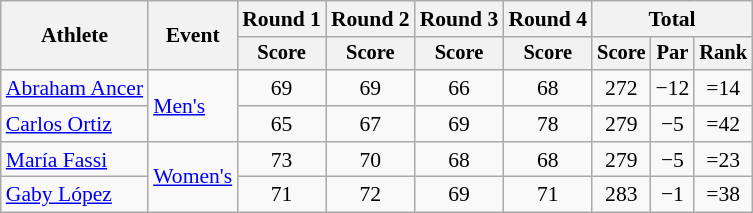<table class=wikitable style=font-size:90%;text-align:center>
<tr>
<th rowspan=2>Athlete</th>
<th rowspan=2>Event</th>
<th>Round 1</th>
<th>Round 2</th>
<th>Round 3</th>
<th>Round 4</th>
<th colspan=3>Total</th>
</tr>
<tr style=font-size:95%>
<th>Score</th>
<th>Score</th>
<th>Score</th>
<th>Score</th>
<th>Score</th>
<th>Par</th>
<th>Rank</th>
</tr>
<tr>
<td align=left><a href='#'>Abraham Ancer</a></td>
<td align=left rowspan=2><a href='#'>Men's</a></td>
<td>69</td>
<td>69</td>
<td>66</td>
<td>68</td>
<td>272</td>
<td>−12</td>
<td>=14</td>
</tr>
<tr>
<td align=left><a href='#'>Carlos Ortiz</a></td>
<td>65</td>
<td>67</td>
<td>69</td>
<td>78</td>
<td>279</td>
<td>−5</td>
<td>=42</td>
</tr>
<tr>
<td align=left><a href='#'>María Fassi</a></td>
<td align=left rowspan=2><a href='#'>Women's</a></td>
<td>73</td>
<td>70</td>
<td>68</td>
<td>68</td>
<td>279</td>
<td>−5</td>
<td>=23</td>
</tr>
<tr>
<td align=left><a href='#'>Gaby López</a></td>
<td>71</td>
<td>72</td>
<td>69</td>
<td>71</td>
<td>283</td>
<td>−1</td>
<td>=38</td>
</tr>
</table>
